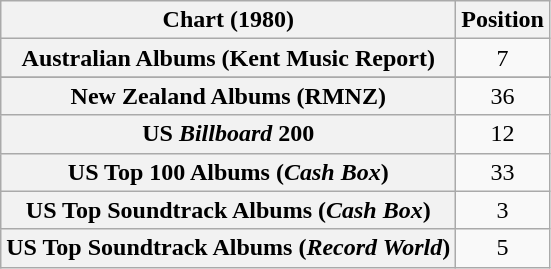<table class="wikitable sortable plainrowheaders" style="text-align:center">
<tr>
<th scope="col">Chart (1980)</th>
<th scope="col">Position</th>
</tr>
<tr>
<th scope="row">Australian Albums (Kent Music Report)</th>
<td>7</td>
</tr>
<tr>
</tr>
<tr>
<th scope="row">New Zealand Albums (RMNZ)</th>
<td>36</td>
</tr>
<tr>
<th scope="row">US <em>Billboard</em> 200</th>
<td>12</td>
</tr>
<tr>
<th scope="row">US Top 100 Albums (<em>Cash Box</em>)</th>
<td>33</td>
</tr>
<tr>
<th scope="row">US Top Soundtrack Albums (<em>Cash Box</em>)</th>
<td>3</td>
</tr>
<tr>
<th scope="row">US Top Soundtrack Albums (<em>Record World</em>)</th>
<td>5</td>
</tr>
</table>
